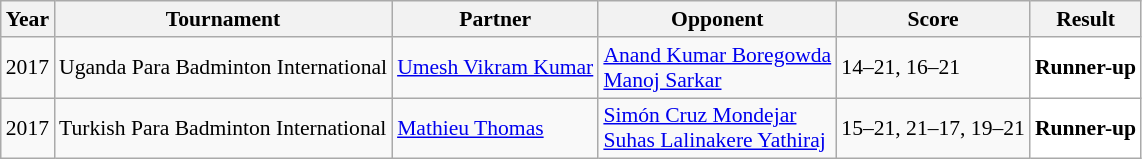<table class="sortable wikitable" style="font-size: 90%;">
<tr>
<th>Year</th>
<th>Tournament</th>
<th>Partner</th>
<th>Opponent</th>
<th>Score</th>
<th>Result</th>
</tr>
<tr>
<td align="center">2017</td>
<td align="left">Uganda Para Badminton International</td>
<td> <a href='#'>Umesh Vikram Kumar</a></td>
<td align="left"> <a href='#'>Anand Kumar Boregowda</a><br> <a href='#'>Manoj Sarkar</a></td>
<td align="left">14–21, 16–21</td>
<td style="text-align:left; background:white"> <strong>Runner-up</strong></td>
</tr>
<tr>
<td align="center">2017</td>
<td align="left">Turkish Para Badminton International</td>
<td> <a href='#'>Mathieu Thomas</a></td>
<td align="left"> <a href='#'>Simón Cruz Mondejar</a><br> <a href='#'>Suhas Lalinakere Yathiraj</a></td>
<td align="left">15–21, 21–17, 19–21</td>
<td style="text-align:left; background:white"> <strong>Runner-up</strong></td>
</tr>
</table>
